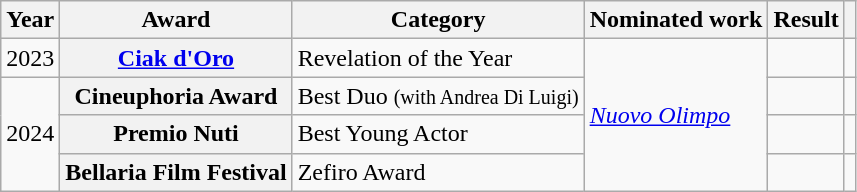<table class="wikitable sortable plainrowheaders">
<tr>
<th scope="col">Year</th>
<th scope="col">Award</th>
<th scope="col">Category</th>
<th scope="col">Nominated work</th>
<th scope="col">Result</th>
<th scope="col"></th>
</tr>
<tr>
<td>2023</td>
<th scope=row><a href='#'>Ciak d'Oro</a></th>
<td>Revelation of the Year</td>
<td rowspan=4><em><a href='#'>Nuovo Olimpo</a></em></td>
<td></td>
<td></td>
</tr>
<tr>
<td rowspan=3>2024</td>
<th scope=row>Cineuphoria Award</th>
<td>Best Duo <small>(with Andrea Di Luigi)</small></td>
<td></td>
<td></td>
</tr>
<tr>
<th scope=row>Premio Nuti</th>
<td>Best Young Actor</td>
<td></td>
<td></td>
</tr>
<tr>
<th scope=row>Bellaria Film Festival</th>
<td>Zefiro Award</td>
<td></td>
<td></td>
</tr>
</table>
